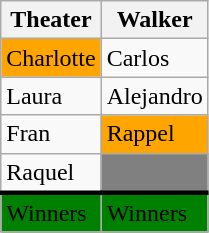<table class=wikitable>
<tr>
<th>Theater</th>
<th>Walker</th>
</tr>
<tr>
<td style="background-color: orange;">Charlotte</td>
<td>Carlos</td>
</tr>
<tr>
<td>Laura</td>
<td>Alejandro</td>
</tr>
<tr>
<td>Fran</td>
<td style="background-color: orange;">Rappel</td>
</tr>
<tr style="border-bottom:3px solid black;">
<td>Raquel</td>
<td style="background-color: grey;"></td>
</tr>
<tr>
<td style="background-color: green;">Winners</td>
<td style="background-color: green;">Winners</td>
</tr>
</table>
